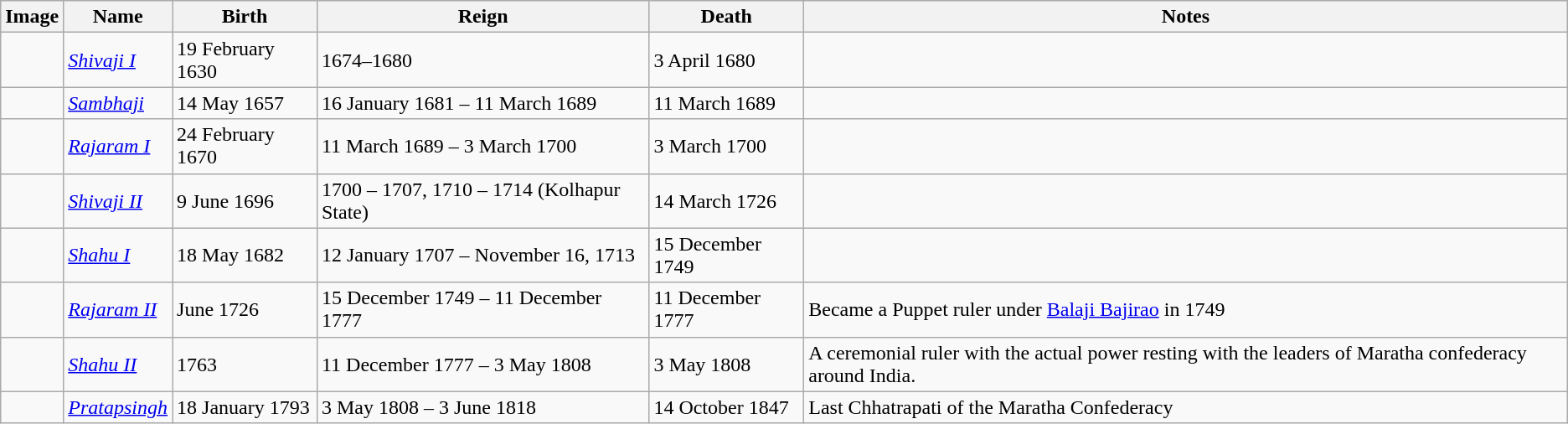<table class="wikitable">
<tr>
<th>Image</th>
<th>Name</th>
<th>Birth</th>
<th>Reign</th>
<th>Death</th>
<th>Notes</th>
</tr>
<tr>
<td></td>
<td><em><a href='#'>Shivaji I</a></em></td>
<td>19 February 1630</td>
<td>1674–1680</td>
<td>3 April 1680</td>
<td></td>
</tr>
<tr>
<td></td>
<td><em><a href='#'>Sambhaji</a></em></td>
<td>14 May 1657</td>
<td>16 January 1681 – 11 March 1689</td>
<td>11 March 1689</td>
<td></td>
</tr>
<tr>
<td></td>
<td><em><a href='#'>Rajaram I</a></em></td>
<td>24 February 1670</td>
<td>11 March 1689 – 3 March 1700</td>
<td>3 March 1700</td>
<td></td>
</tr>
<tr>
<td></td>
<td><em><a href='#'>Shivaji II</a></em></td>
<td>9 June 1696</td>
<td>1700 – 1707, 1710 – 1714 (Kolhapur State)</td>
<td>14 March 1726</td>
<td></td>
</tr>
<tr>
<td></td>
<td><em><a href='#'>Shahu I</a></em></td>
<td>18 May 1682</td>
<td>12 January 1707 – November 16, 1713</td>
<td>15 December 1749</td>
<td></td>
</tr>
<tr>
<td></td>
<td><em><a href='#'>Rajaram II</a></em></td>
<td>June 1726</td>
<td>15 December 1749 – 11 December 1777</td>
<td>11 December 1777</td>
<td>Became a Puppet ruler under <a href='#'>Balaji Bajirao</a> in 1749</td>
</tr>
<tr>
<td></td>
<td><em><a href='#'>Shahu II</a></em></td>
<td>1763</td>
<td>11 December 1777 – 3 May 1808</td>
<td>3 May 1808</td>
<td>A ceremonial ruler with the actual power resting with the leaders of Maratha confederacy around India.</td>
</tr>
<tr>
<td></td>
<td><em><a href='#'>Pratapsingh</a></em></td>
<td>18 January 1793</td>
<td>3 May 1808 – 3 June 1818</td>
<td>14 October 1847</td>
<td>Last Chhatrapati of the Maratha Confederacy</td>
</tr>
</table>
